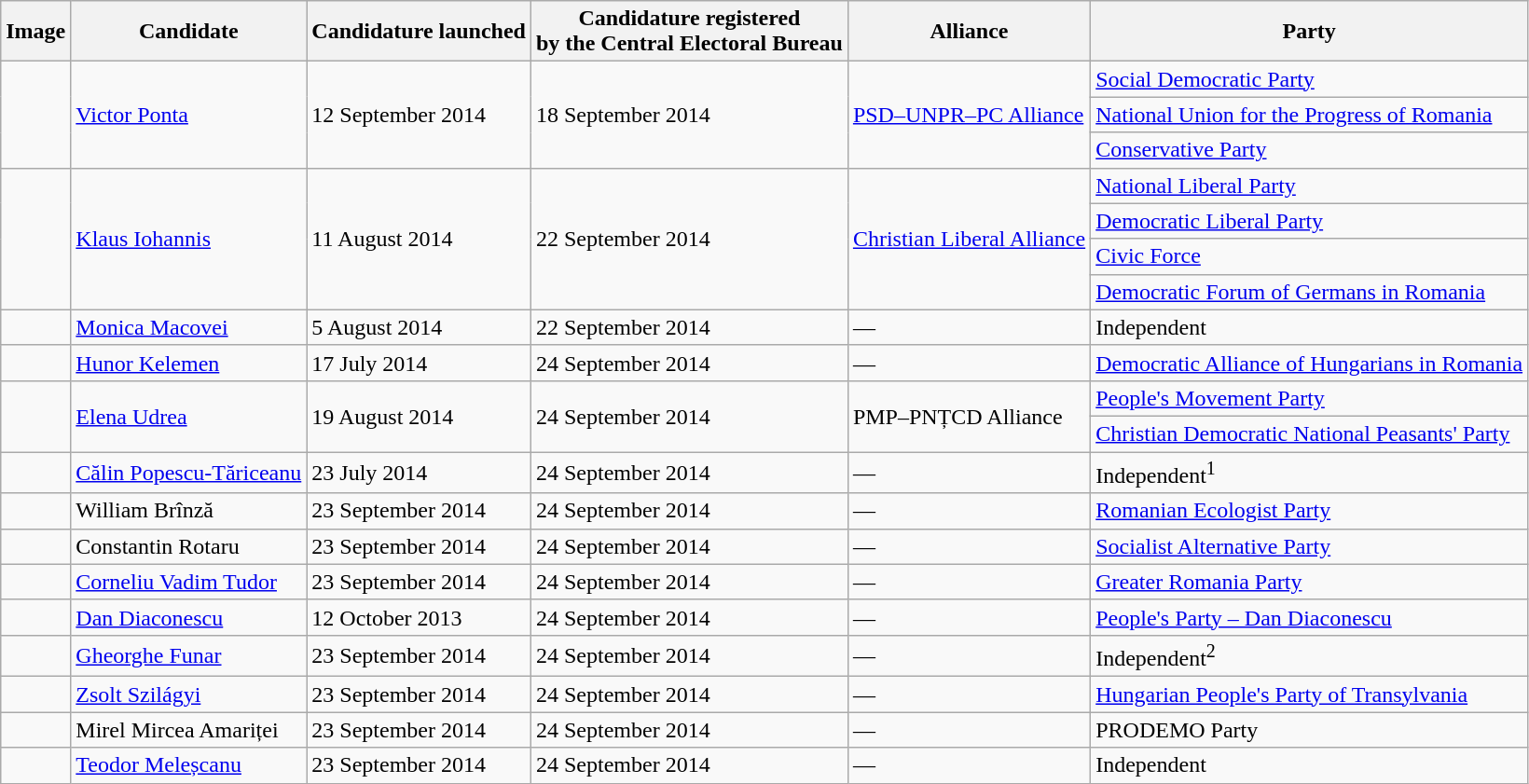<table class="wikitable">
<tr>
<th>Image</th>
<th>Candidate</th>
<th>Candidature launched</th>
<th>Candidature registered<br>by the Central Electoral Bureau</th>
<th>Alliance</th>
<th>Party</th>
</tr>
<tr>
<td rowspan=3></td>
<td rowspan=3><a href='#'>Victor Ponta</a></td>
<td rowspan=3>12 September 2014</td>
<td rowspan=3>18 September 2014</td>
<td rowspan=3><a href='#'>PSD–UNPR–PC Alliance</a></td>
<td><a href='#'>Social Democratic Party</a></td>
</tr>
<tr>
<td><a href='#'>National Union for the Progress of Romania</a></td>
</tr>
<tr>
<td><a href='#'>Conservative Party</a></td>
</tr>
<tr>
<td rowspan=4></td>
<td rowspan=4><a href='#'>Klaus Iohannis</a></td>
<td rowspan=4>11 August 2014</td>
<td rowspan=4>22 September 2014</td>
<td rowspan=4><a href='#'>Christian Liberal Alliance</a></td>
<td><a href='#'>National Liberal Party</a></td>
</tr>
<tr>
<td><a href='#'>Democratic Liberal Party</a></td>
</tr>
<tr>
<td><a href='#'>Civic Force</a></td>
</tr>
<tr>
<td><a href='#'>Democratic Forum of Germans in Romania</a></td>
</tr>
<tr>
<td></td>
<td><a href='#'>Monica Macovei</a></td>
<td>5 August 2014</td>
<td>22 September 2014</td>
<td>—</td>
<td>Independent</td>
</tr>
<tr>
<td></td>
<td><a href='#'>Hunor Kelemen</a></td>
<td>17 July 2014</td>
<td>24 September 2014</td>
<td>—</td>
<td><a href='#'>Democratic Alliance of Hungarians in Romania</a></td>
</tr>
<tr>
<td rowspan="2"></td>
<td rowspan="2"><a href='#'>Elena Udrea</a></td>
<td rowspan="2">19 August 2014</td>
<td rowspan="2">24 September 2014</td>
<td rowspan="2">PMP–PNȚCD Alliance</td>
<td><a href='#'>People's Movement Party</a></td>
</tr>
<tr>
<td><a href='#'>Christian Democratic National Peasants' Party</a></td>
</tr>
<tr>
<td></td>
<td><a href='#'>Călin Popescu-Tăriceanu</a></td>
<td>23 July 2014</td>
<td>24 September 2014</td>
<td>—</td>
<td>Independent<sup>1</sup></td>
</tr>
<tr>
<td></td>
<td>William Brînză</td>
<td>23 September 2014</td>
<td>24 September 2014</td>
<td>—</td>
<td><a href='#'>Romanian Ecologist Party</a></td>
</tr>
<tr>
<td></td>
<td>Constantin Rotaru</td>
<td>23 September 2014</td>
<td>24 September 2014</td>
<td>—</td>
<td><a href='#'>Socialist Alternative Party</a></td>
</tr>
<tr>
<td></td>
<td><a href='#'>Corneliu Vadim Tudor</a></td>
<td>23 September 2014</td>
<td>24 September 2014</td>
<td>—</td>
<td><a href='#'>Greater Romania Party</a></td>
</tr>
<tr>
<td></td>
<td><a href='#'>Dan Diaconescu</a></td>
<td>12 October 2013</td>
<td>24 September 2014</td>
<td>—</td>
<td><a href='#'>People's Party – Dan Diaconescu</a></td>
</tr>
<tr>
<td></td>
<td><a href='#'>Gheorghe Funar</a></td>
<td>23 September 2014</td>
<td>24 September 2014</td>
<td>—</td>
<td>Independent<sup>2</sup></td>
</tr>
<tr>
<td></td>
<td><a href='#'>Zsolt Szilágyi</a></td>
<td>23 September 2014</td>
<td>24 September 2014</td>
<td>—</td>
<td><a href='#'>Hungarian People's Party of Transylvania</a></td>
</tr>
<tr>
<td></td>
<td>Mirel Mircea Amariței</td>
<td>23 September 2014</td>
<td>24 September 2014</td>
<td>—</td>
<td>PRODEMO Party</td>
</tr>
<tr>
<td></td>
<td><a href='#'>Teodor Meleșcanu</a></td>
<td>23 September 2014</td>
<td>24 September 2014</td>
<td>—</td>
<td>Independent</td>
</tr>
</table>
